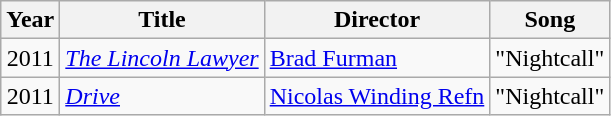<table class="wikitable">
<tr>
<th>Year</th>
<th>Title</th>
<th>Director</th>
<th>Song</th>
</tr>
<tr>
<td align="center">2011</td>
<td><em><a href='#'>The Lincoln Lawyer</a></em></td>
<td><a href='#'>Brad Furman</a></td>
<td>"Nightcall"</td>
</tr>
<tr>
<td align="center">2011</td>
<td><em><a href='#'>Drive</a></em></td>
<td><a href='#'>Nicolas Winding Refn</a></td>
<td>"Nightcall"</td>
</tr>
</table>
